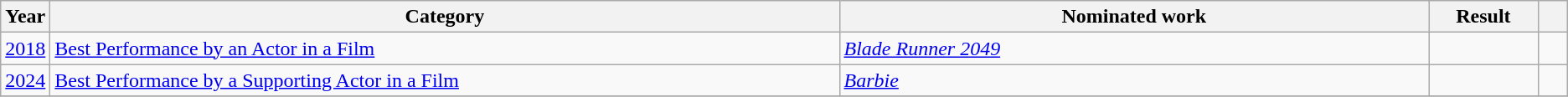<table class=wikitable>
<tr>
<th scope="col" style="width:1em;">Year</th>
<th scope="col" style="width:39em;">Category</th>
<th scope="col" style="width:29em;">Nominated work</th>
<th scope="col" style="width:5em;">Result</th>
<th scope="col" style="width:1em;"></th>
</tr>
<tr>
<td><a href='#'>2018</a></td>
<td><a href='#'>Best Performance by an Actor in a Film</a></td>
<td><em><a href='#'>Blade Runner 2049</a></em></td>
<td></td>
<td></td>
</tr>
<tr>
<td><a href='#'>2024</a></td>
<td><a href='#'>Best Performance by a Supporting Actor in a Film</a></td>
<td><em><a href='#'>Barbie</a></em></td>
<td></td>
<td></td>
</tr>
<tr>
</tr>
</table>
